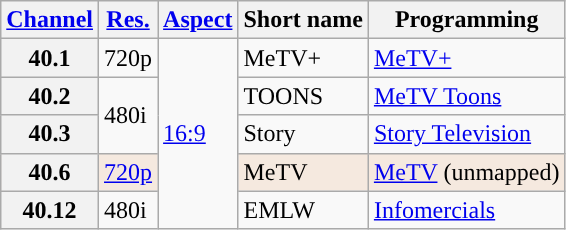<table class="wikitable">
<tr>
<th scope = "col"><a href='#'>Channel</a></th>
<th scope = "col"><a href='#'>Res.</a></th>
<th scope = "col"><a href='#'>Aspect</a></th>
<th scope = "col">Short name</th>
<th scope = "col">Programming</th>
</tr>
<tr>
<th scope = "row">40.1</th>
<td>720p</td>
<td rowspan="5"><a href='#'>16:9</a></td>
<td>MeTV+</td>
<td><a href='#'>MeTV+</a></td>
</tr>
<tr>
<th scope = "row">40.2</th>
<td rowspan="2">480i</td>
<td>TOONS</td>
<td><a href='#'>MeTV Toons</a></td>
</tr>
<tr>
<th scope = "row">40.3</th>
<td>Story</td>
<td><a href='#'>Story Television</a></td>
</tr>
<tr style="background-color:#F5E9DF">
<th scope = "row">40.6</th>
<td><a href='#'>720p</a></td>
<td>MeTV</td>
<td><a href='#'>MeTV</a> (unmapped) </td>
</tr>
<tr>
<th scope = "row">40.12</th>
<td>480i</td>
<td>EMLW</td>
<td><a href='#'>Infomercials</a></td>
</tr>
</table>
